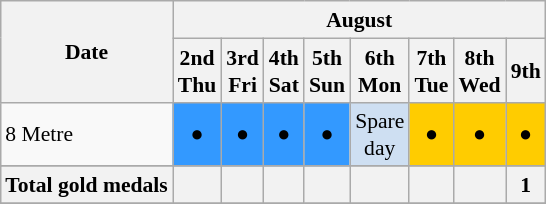<table class="wikitable" style="margin:0.5em auto; font-size:90%; line-height:1.25em;">
<tr>
<th rowspan = 2>Date</th>
<th colspan = 10>August</th>
</tr>
<tr>
<th>2nd<br>Thu</th>
<th>3rd<br>Fri</th>
<th>4th<br>Sat</th>
<th>5th<br>Sun</th>
<th>6th<br>Mon</th>
<th>7th<br>Tue</th>
<th>8th<br>Wed</th>
<th>9th</th>
</tr>
<tr align="center">
<td align="left">8 Metre</td>
<td bgcolor=#3399ff><span>●</span></td>
<td bgcolor=#3399ff><span>●</span></td>
<td bgcolor=#3399ff><span>●</span></td>
<td bgcolor=#3399ff><span>●</span></td>
<td bgcolor=#cedff2>Spare<br>day</td>
<td bgcolor=#ffcc00><span>●</span></td>
<td bgcolor=#ffcc00><span>●</span></td>
<td bgcolor=#ffcc00><span>●</span></td>
</tr>
<tr align="center">
</tr>
<tr>
<th>Total gold medals</th>
<th></th>
<th></th>
<th></th>
<th></th>
<th></th>
<th></th>
<th></th>
<th>1</th>
</tr>
<tr>
</tr>
</table>
